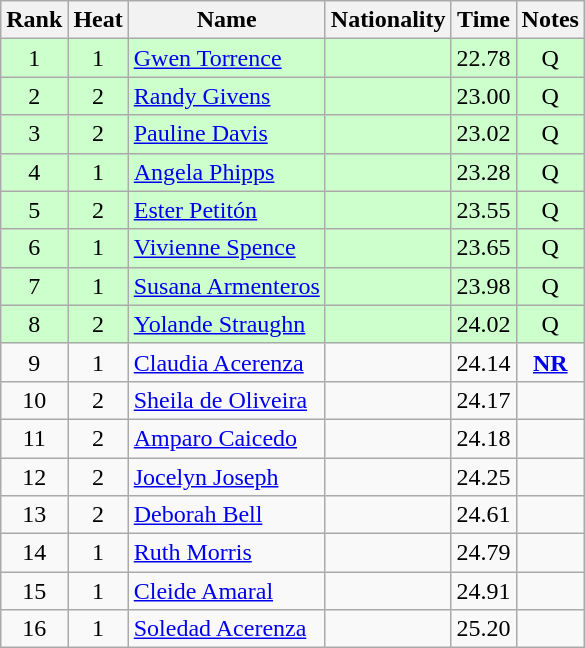<table class="wikitable sortable" style="text-align:center">
<tr>
<th>Rank</th>
<th>Heat</th>
<th>Name</th>
<th>Nationality</th>
<th>Time</th>
<th>Notes</th>
</tr>
<tr bgcolor=ccffcc>
<td>1</td>
<td>1</td>
<td align=left><a href='#'>Gwen Torrence</a></td>
<td align=left></td>
<td>22.78</td>
<td>Q</td>
</tr>
<tr bgcolor=ccffcc>
<td>2</td>
<td>2</td>
<td align=left><a href='#'>Randy Givens</a></td>
<td align=left></td>
<td>23.00</td>
<td>Q</td>
</tr>
<tr bgcolor=ccffcc>
<td>3</td>
<td>2</td>
<td align=left><a href='#'>Pauline Davis</a></td>
<td align=left></td>
<td>23.02</td>
<td>Q</td>
</tr>
<tr bgcolor=ccffcc>
<td>4</td>
<td>1</td>
<td align=left><a href='#'>Angela Phipps</a></td>
<td align=left></td>
<td>23.28</td>
<td>Q</td>
</tr>
<tr bgcolor=ccffcc>
<td>5</td>
<td>2</td>
<td align=left><a href='#'>Ester Petitón</a></td>
<td align=left></td>
<td>23.55</td>
<td>Q</td>
</tr>
<tr bgcolor=ccffcc>
<td>6</td>
<td>1</td>
<td align=left><a href='#'>Vivienne Spence</a></td>
<td align=left></td>
<td>23.65</td>
<td>Q</td>
</tr>
<tr bgcolor=ccffcc>
<td>7</td>
<td>1</td>
<td align=left><a href='#'>Susana Armenteros</a></td>
<td align=left></td>
<td>23.98</td>
<td>Q</td>
</tr>
<tr bgcolor=ccffcc>
<td>8</td>
<td>2</td>
<td align=left><a href='#'>Yolande Straughn</a></td>
<td align=left></td>
<td>24.02</td>
<td>Q</td>
</tr>
<tr>
<td>9</td>
<td>1</td>
<td align=left><a href='#'>Claudia Acerenza</a></td>
<td align=left></td>
<td>24.14</td>
<td><strong><a href='#'>NR</a></strong></td>
</tr>
<tr>
<td>10</td>
<td>2</td>
<td align=left><a href='#'>Sheila de Oliveira</a></td>
<td align=left></td>
<td>24.17</td>
<td></td>
</tr>
<tr>
<td>11</td>
<td>2</td>
<td align=left><a href='#'>Amparo Caicedo</a></td>
<td align=left></td>
<td>24.18</td>
<td></td>
</tr>
<tr>
<td>12</td>
<td>2</td>
<td align=left><a href='#'>Jocelyn Joseph</a></td>
<td align=left></td>
<td>24.25</td>
<td></td>
</tr>
<tr>
<td>13</td>
<td>2</td>
<td align=left><a href='#'>Deborah Bell</a></td>
<td align=left></td>
<td>24.61</td>
<td></td>
</tr>
<tr>
<td>14</td>
<td>1</td>
<td align=left><a href='#'>Ruth Morris</a></td>
<td align=left></td>
<td>24.79</td>
<td></td>
</tr>
<tr>
<td>15</td>
<td>1</td>
<td align=left><a href='#'>Cleide Amaral</a></td>
<td align=left></td>
<td>24.91</td>
<td></td>
</tr>
<tr>
<td>16</td>
<td>1</td>
<td align=left><a href='#'>Soledad Acerenza</a></td>
<td align=left></td>
<td>25.20</td>
<td></td>
</tr>
</table>
